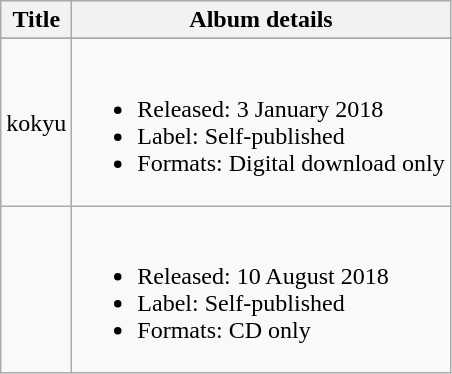<table class="wikitable plainrowheaders">
<tr>
<th scope="col">Title</th>
<th scope="col">Album details</th>
</tr>
<tr>
</tr>
<tr>
<td>kokyu</td>
<td><br><ul><li>Released: 3 January 2018</li><li>Label: Self-published</li><li>Formats: Digital download only</li></ul></td>
</tr>
<tr>
<td></td>
<td><br><ul><li>Released: 10 August 2018</li><li>Label: Self-published</li><li>Formats: CD only</li></ul></td>
</tr>
</table>
